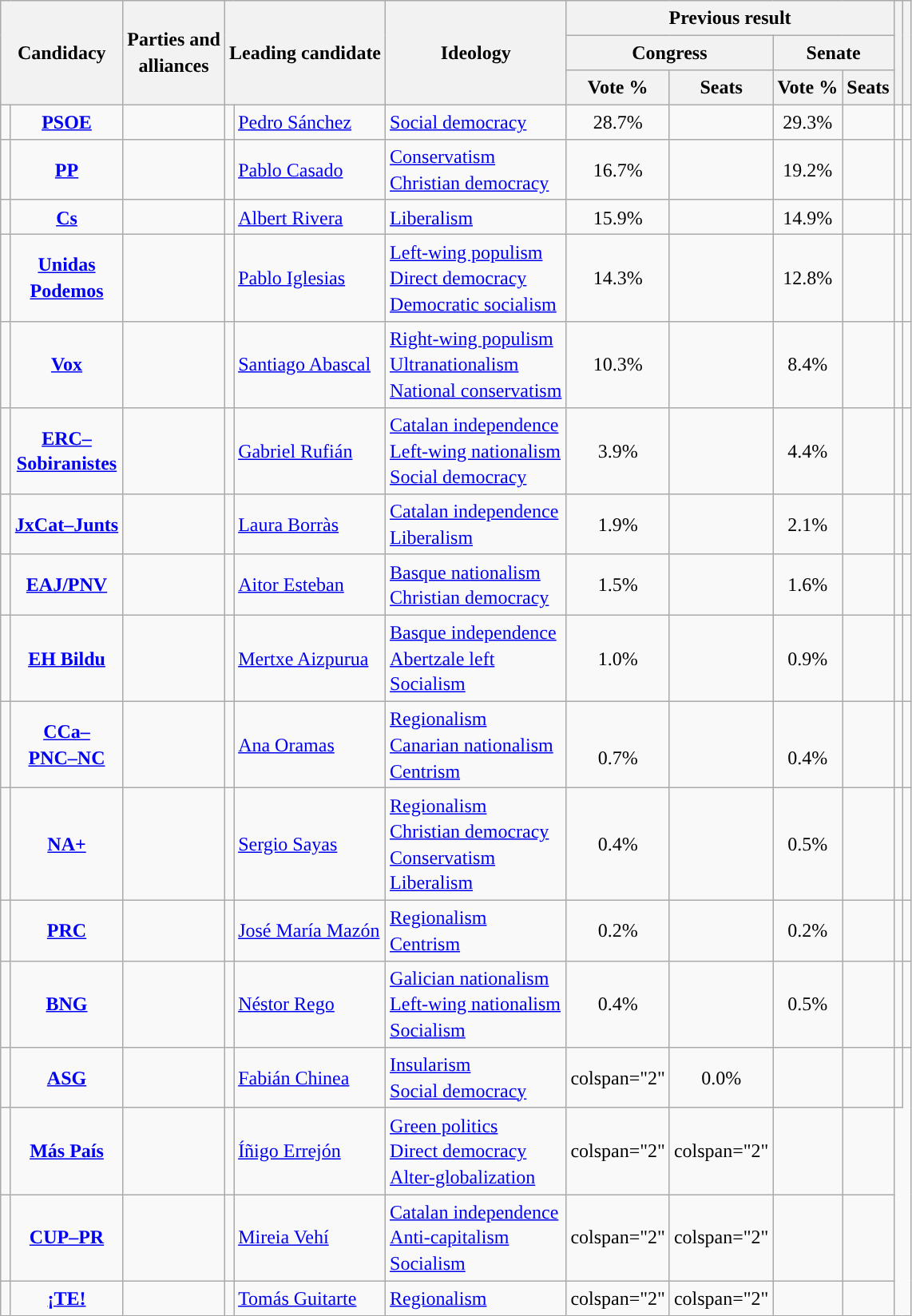<table class="wikitable" style="line-height:1.35em; text-align:left;">
<tr>
<th colspan="2" rowspan="3">Candidacy</th>
<th rowspan="3">Parties and<br>alliances</th>
<th colspan="2" rowspan="3">Leading candidate</th>
<th rowspan="3">Ideology</th>
<th colspan="4">Previous result</th>
<th rowspan="3"></th>
<th rowspan="3"></th>
</tr>
<tr>
<th colspan="2">Congress</th>
<th colspan="2">Senate</th>
</tr>
<tr>
<th>Vote %</th>
<th>Seats</th>
<th>Vote %</th>
<th>Seats</th>
</tr>
<tr>
<td width="1" style="color:inherit;background:"></td>
<td align="center"><strong><a href='#'>PSOE</a></strong></td>
<td></td>
<td></td>
<td><a href='#'>Pedro Sánchez</a></td>
<td><a href='#'>Social democracy</a></td>
<td align="center">28.7%</td>
<td></td>
<td align="center">29.3%</td>
<td></td>
<td></td>
<td></td>
</tr>
<tr>
<td style="color:inherit;background:"></td>
<td align="center"><strong><a href='#'>PP</a></strong></td>
<td></td>
<td></td>
<td><a href='#'>Pablo Casado</a></td>
<td><a href='#'>Conservatism</a><br><a href='#'>Christian democracy</a></td>
<td align="center">16.7%</td>
<td></td>
<td align="center">19.2%</td>
<td></td>
<td></td>
<td></td>
</tr>
<tr>
<td style="color:inherit;background:"></td>
<td align="center"><strong><a href='#'>Cs</a></strong></td>
<td></td>
<td></td>
<td><a href='#'>Albert Rivera</a></td>
<td><a href='#'>Liberalism</a></td>
<td align="center">15.9%</td>
<td></td>
<td align="center">14.9%</td>
<td></td>
<td></td>
<td></td>
</tr>
<tr>
<td style="color:inherit;background:"></td>
<td align="center"><strong><a href='#'>Unidas<br>Podemos</a></strong></td>
<td></td>
<td></td>
<td><a href='#'>Pablo Iglesias</a></td>
<td><a href='#'>Left-wing populism</a><br><a href='#'>Direct democracy</a><br><a href='#'>Democratic socialism</a></td>
<td align="center">14.3%</td>
<td></td>
<td align="center">12.8%</td>
<td></td>
<td></td>
<td></td>
</tr>
<tr>
<td style="color:inherit;background:"></td>
<td align="center"><strong><a href='#'>Vox</a></strong></td>
<td></td>
<td></td>
<td><a href='#'>Santiago Abascal</a></td>
<td><a href='#'>Right-wing populism</a><br><a href='#'>Ultranationalism</a><br><a href='#'>National conservatism</a></td>
<td align="center">10.3%</td>
<td></td>
<td align="center">8.4%</td>
<td></td>
<td></td>
<td></td>
</tr>
<tr>
<td style="color:inherit;background:"></td>
<td align="center"><strong><a href='#'>ERC–<br>Sobiranistes</a></strong></td>
<td></td>
<td></td>
<td><a href='#'>Gabriel Rufián</a></td>
<td><a href='#'>Catalan independence</a><br><a href='#'>Left-wing nationalism</a><br><a href='#'>Social democracy</a></td>
<td align="center">3.9%</td>
<td></td>
<td align="center">4.4%</td>
<td></td>
<td></td>
<td></td>
</tr>
<tr>
<td style="color:inherit;background:"></td>
<td align="center"><strong><a href='#'>JxCat–Junts</a></strong></td>
<td></td>
<td></td>
<td><a href='#'>Laura Borràs</a></td>
<td><a href='#'>Catalan independence</a><br><a href='#'>Liberalism</a></td>
<td align="center">1.9%</td>
<td></td>
<td align="center">2.1%</td>
<td></td>
<td></td>
<td></td>
</tr>
<tr>
<td style="color:inherit;background:"></td>
<td align="center"><strong><a href='#'>EAJ/PNV</a></strong></td>
<td></td>
<td></td>
<td><a href='#'>Aitor Esteban</a></td>
<td><a href='#'>Basque nationalism</a><br><a href='#'>Christian democracy</a></td>
<td align="center">1.5%</td>
<td></td>
<td align="center">1.6%</td>
<td></td>
<td></td>
<td></td>
</tr>
<tr>
<td style="color:inherit;background:"></td>
<td align="center"><strong><a href='#'>EH Bildu</a></strong></td>
<td></td>
<td></td>
<td><a href='#'>Mertxe Aizpurua</a></td>
<td><a href='#'>Basque independence</a><br><a href='#'>Abertzale left</a><br><a href='#'>Socialism</a></td>
<td align="center">1.0%</td>
<td></td>
<td align="center">0.9%</td>
<td></td>
<td></td>
<td></td>
</tr>
<tr>
<td style="color:inherit;background:"></td>
<td align="center"><strong><a href='#'>CCa–<br>PNC–NC</a></strong></td>
<td></td>
<td></td>
<td><a href='#'>Ana Oramas</a></td>
<td><a href='#'>Regionalism</a><br><a href='#'>Canarian nationalism</a><br><a href='#'>Centrism</a></td>
<td align="center"><br>0.7%<br></td>
<td></td>
<td align="center"><br>0.4%<br></td>
<td></td>
<td></td>
<td></td>
</tr>
<tr>
<td style="color:inherit;background:"></td>
<td align="center"><strong><a href='#'>NA+</a></strong></td>
<td></td>
<td></td>
<td><a href='#'>Sergio Sayas</a></td>
<td><a href='#'>Regionalism</a><br><a href='#'>Christian democracy</a><br><a href='#'>Conservatism</a><br><a href='#'>Liberalism</a></td>
<td align="center">0.4%</td>
<td></td>
<td align="center">0.5%</td>
<td></td>
<td></td>
<td></td>
</tr>
<tr>
<td style="color:inherit;background:"></td>
<td align="center"><strong><a href='#'>PRC</a></strong></td>
<td></td>
<td></td>
<td><a href='#'>José María Mazón</a></td>
<td><a href='#'>Regionalism</a><br><a href='#'>Centrism</a></td>
<td align="center">0.2%</td>
<td></td>
<td align="center">0.2%</td>
<td></td>
<td></td>
<td></td>
</tr>
<tr>
<td style="color:inherit;background:"></td>
<td align="center"><strong><a href='#'>BNG</a></strong></td>
<td></td>
<td></td>
<td><a href='#'>Néstor Rego</a></td>
<td><a href='#'>Galician nationalism</a><br><a href='#'>Left-wing nationalism</a><br><a href='#'>Socialism</a></td>
<td align="center">0.4%</td>
<td></td>
<td align="center">0.5%</td>
<td></td>
<td></td>
<td></td>
</tr>
<tr>
<td style="color:inherit;background:"></td>
<td align="center"><strong><a href='#'>ASG</a></strong></td>
<td></td>
<td></td>
<td><a href='#'>Fabián Chinea</a></td>
<td><a href='#'>Insularism</a><br><a href='#'>Social democracy</a></td>
<td>colspan="2" </td>
<td align="center">0.0%</td>
<td></td>
<td></td>
<td></td>
</tr>
<tr>
<td style="color:inherit;background:"></td>
<td align="center"><strong><a href='#'>Más País</a></strong></td>
<td></td>
<td></td>
<td><a href='#'>Íñigo Errejón</a></td>
<td><a href='#'>Green politics</a><br><a href='#'>Direct democracy</a><br><a href='#'>Alter-globalization</a></td>
<td>colspan="2" </td>
<td>colspan="2" </td>
<td></td>
<td><br><br><br></td>
</tr>
<tr>
<td style="color:inherit;background:"></td>
<td align="center"><strong><a href='#'>CUP–PR</a></strong></td>
<td></td>
<td></td>
<td><a href='#'>Mireia Vehí</a></td>
<td><a href='#'>Catalan independence</a><br><a href='#'>Anti-capitalism</a><br><a href='#'>Socialism</a></td>
<td>colspan="2" </td>
<td>colspan="2" </td>
<td></td>
<td><br><br></td>
</tr>
<tr>
<td style="color:inherit;background:"></td>
<td align="center"><strong><a href='#'>¡TE!</a></strong></td>
<td></td>
<td></td>
<td><a href='#'>Tomás Guitarte</a></td>
<td><a href='#'>Regionalism</a></td>
<td>colspan="2" </td>
<td>colspan="2" </td>
<td></td>
<td></td>
</tr>
</table>
